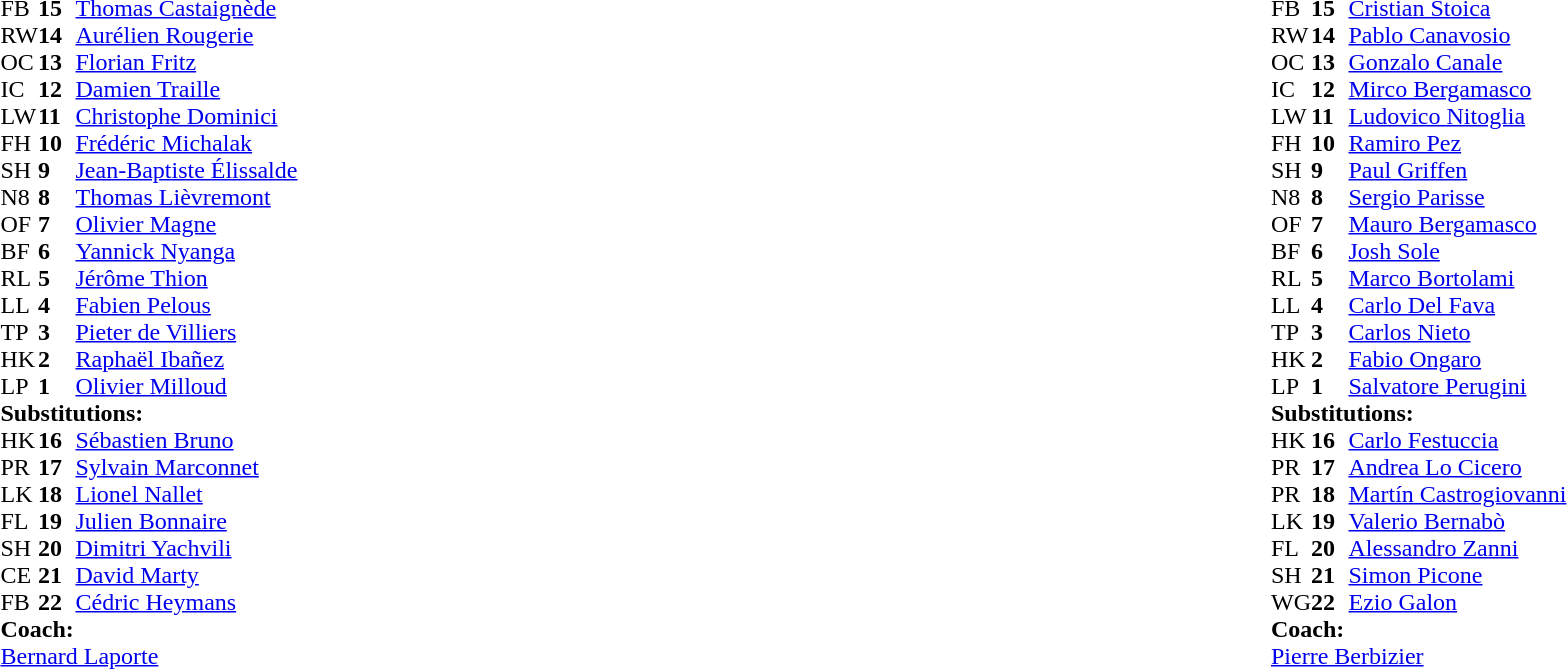<table width="100%">
<tr>
<td style="vertical-align:top" width="50%"><br><table cellspacing="0" cellpadding="0">
<tr>
<th width="25"></th>
<th width="25"></th>
</tr>
<tr>
<td>FB</td>
<td><strong>15</strong></td>
<td><a href='#'>Thomas Castaignède</a></td>
</tr>
<tr>
<td>RW</td>
<td><strong>14</strong></td>
<td><a href='#'>Aurélien Rougerie</a></td>
</tr>
<tr>
<td>OC</td>
<td><strong>13</strong></td>
<td><a href='#'>Florian Fritz</a></td>
</tr>
<tr>
<td>IC</td>
<td><strong>12</strong></td>
<td><a href='#'>Damien Traille</a></td>
<td></td>
<td></td>
</tr>
<tr>
<td>LW</td>
<td><strong>11</strong></td>
<td><a href='#'>Christophe Dominici</a></td>
</tr>
<tr>
<td>FH</td>
<td><strong>10</strong></td>
<td><a href='#'>Frédéric Michalak</a></td>
</tr>
<tr>
<td>SH</td>
<td><strong>9</strong></td>
<td><a href='#'>Jean-Baptiste Élissalde</a></td>
</tr>
<tr>
<td>N8</td>
<td><strong>8</strong></td>
<td><a href='#'>Thomas Lièvremont</a></td>
</tr>
<tr>
<td>OF</td>
<td><strong>7</strong></td>
<td><a href='#'>Olivier Magne</a></td>
<td></td>
<td></td>
</tr>
<tr>
<td>BF</td>
<td><strong>6</strong></td>
<td><a href='#'>Yannick Nyanga</a></td>
</tr>
<tr>
<td>RL</td>
<td><strong>5</strong></td>
<td><a href='#'>Jérôme Thion</a></td>
</tr>
<tr>
<td>LL</td>
<td><strong>4</strong></td>
<td><a href='#'>Fabien Pelous</a></td>
</tr>
<tr>
<td>TP</td>
<td><strong>3</strong></td>
<td><a href='#'>Pieter de Villiers</a></td>
</tr>
<tr>
<td>HK</td>
<td><strong>2</strong></td>
<td><a href='#'>Raphaël Ibañez</a></td>
</tr>
<tr>
<td>LP</td>
<td><strong>1</strong></td>
<td><a href='#'>Olivier Milloud</a></td>
<td></td>
<td></td>
</tr>
<tr>
<td colspan="4"><strong>Substitutions:</strong></td>
</tr>
<tr>
<td>HK</td>
<td><strong>16</strong></td>
<td><a href='#'>Sébastien Bruno</a></td>
</tr>
<tr>
<td>PR</td>
<td><strong>17</strong></td>
<td><a href='#'>Sylvain Marconnet</a></td>
<td></td>
<td></td>
</tr>
<tr>
<td>LK</td>
<td><strong>18</strong></td>
<td><a href='#'>Lionel Nallet</a></td>
</tr>
<tr>
<td>FL</td>
<td><strong>19</strong></td>
<td><a href='#'>Julien Bonnaire</a></td>
<td></td>
<td></td>
</tr>
<tr>
<td>SH</td>
<td><strong>20</strong></td>
<td><a href='#'>Dimitri Yachvili</a></td>
</tr>
<tr>
<td>CE</td>
<td><strong>21</strong></td>
<td><a href='#'>David Marty</a></td>
<td></td>
<td></td>
</tr>
<tr>
<td>FB</td>
<td><strong>22</strong></td>
<td><a href='#'>Cédric Heymans</a></td>
</tr>
<tr>
<td colspan="4"><strong>Coach:</strong></td>
</tr>
<tr>
<td colspan="4"><a href='#'>Bernard Laporte</a></td>
</tr>
</table>
</td>
<td style="vertical-align:top"></td>
<td style="vertical-align:top" width="50%"><br><table cellspacing="0" cellpadding="0" align="center">
<tr>
<th width="25"></th>
<th width="25"></th>
</tr>
<tr>
<td>FB</td>
<td><strong>15</strong></td>
<td><a href='#'>Cristian Stoica</a></td>
</tr>
<tr>
<td>RW</td>
<td><strong>14</strong></td>
<td><a href='#'>Pablo Canavosio</a></td>
</tr>
<tr>
<td>OC</td>
<td><strong>13</strong></td>
<td><a href='#'>Gonzalo Canale</a></td>
</tr>
<tr>
<td>IC</td>
<td><strong>12</strong></td>
<td><a href='#'>Mirco Bergamasco</a></td>
</tr>
<tr>
<td>LW</td>
<td><strong>11</strong></td>
<td><a href='#'>Ludovico Nitoglia</a></td>
</tr>
<tr>
<td>FH</td>
<td><strong>10</strong></td>
<td><a href='#'>Ramiro Pez</a></td>
</tr>
<tr>
<td>SH</td>
<td><strong>9</strong></td>
<td><a href='#'>Paul Griffen</a></td>
<td></td>
<td colspan="2"></td>
<td colspan="2"></td>
</tr>
<tr>
<td>N8</td>
<td><strong>8</strong></td>
<td><a href='#'>Sergio Parisse</a></td>
</tr>
<tr>
<td>OF</td>
<td><strong>7</strong></td>
<td><a href='#'>Mauro Bergamasco</a></td>
</tr>
<tr>
<td>BF</td>
<td><strong>6</strong></td>
<td><a href='#'>Josh Sole</a></td>
<td></td>
<td></td>
</tr>
<tr>
<td>RL</td>
<td><strong>5</strong></td>
<td><a href='#'>Marco Bortolami</a></td>
</tr>
<tr>
<td>LL</td>
<td><strong>4</strong></td>
<td><a href='#'>Carlo Del Fava</a></td>
</tr>
<tr>
<td>TP</td>
<td><strong>3</strong></td>
<td><a href='#'>Carlos Nieto</a></td>
<td></td>
<td></td>
</tr>
<tr>
<td>HK</td>
<td><strong>2</strong></td>
<td><a href='#'>Fabio Ongaro</a></td>
<td></td>
<td></td>
</tr>
<tr>
<td>LP</td>
<td><strong>1</strong></td>
<td><a href='#'>Salvatore Perugini</a></td>
<td></td>
<td></td>
</tr>
<tr>
<td colspan="4"><strong>Substitutions:</strong></td>
</tr>
<tr>
<td>HK</td>
<td><strong>16</strong></td>
<td><a href='#'>Carlo Festuccia</a></td>
<td></td>
<td></td>
</tr>
<tr>
<td>PR</td>
<td><strong>17</strong></td>
<td><a href='#'>Andrea Lo Cicero</a></td>
<td></td>
<td></td>
</tr>
<tr>
<td>PR</td>
<td><strong>18</strong></td>
<td><a href='#'>Martín Castrogiovanni</a></td>
<td></td>
<td></td>
</tr>
<tr>
<td>LK</td>
<td><strong>19</strong></td>
<td><a href='#'>Valerio Bernabò</a></td>
</tr>
<tr>
<td>FL</td>
<td><strong>20</strong></td>
<td><a href='#'>Alessandro Zanni</a></td>
<td></td>
<td></td>
</tr>
<tr>
<td>SH</td>
<td><strong>21</strong></td>
<td><a href='#'>Simon Picone</a></td>
<td></td>
<td></td>
<td></td>
<td></td>
<td></td>
</tr>
<tr>
<td>WG</td>
<td><strong>22</strong></td>
<td><a href='#'>Ezio Galon</a></td>
</tr>
<tr>
<td colspan="4"><strong>Coach:</strong></td>
</tr>
<tr>
<td colspan="4"><a href='#'>Pierre Berbizier</a></td>
</tr>
</table>
</td>
</tr>
</table>
